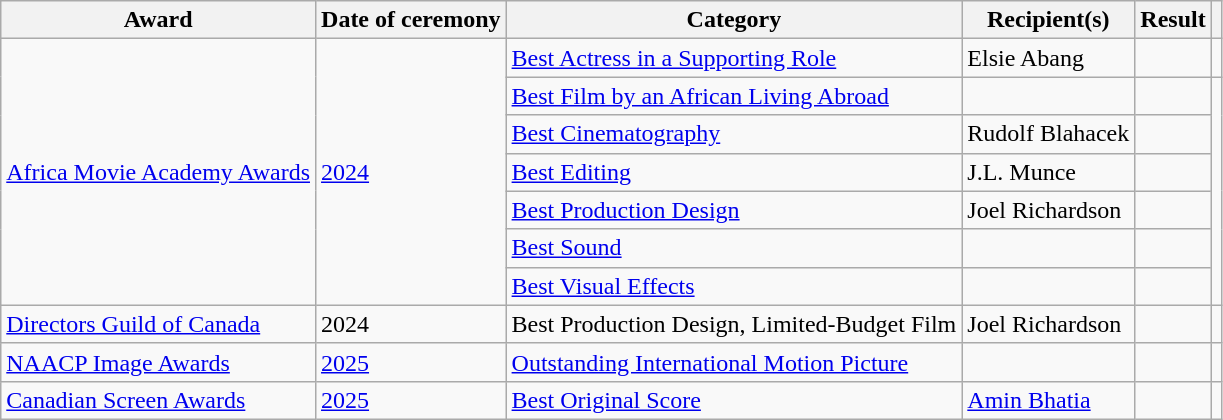<table class="wikitable plainrowheaders sortable">
<tr>
<th scope="col">Award</th>
<th scope="col">Date of ceremony</th>
<th scope="col">Category</th>
<th scope="col">Recipient(s)</th>
<th scope="col">Result</th>
<th scope="col" class="unsortable"></th>
</tr>
<tr>
<td rowspan=7><a href='#'>Africa Movie Academy Awards</a></td>
<td rowspan=7><a href='#'>2024</a></td>
<td><a href='#'>Best Actress in a Supporting Role</a></td>
<td>Elsie Abang</td>
<td></td>
<td></td>
</tr>
<tr>
<td><a href='#'>Best Film by an African Living Abroad</a></td>
<td></td>
<td></td>
<td rowspan=6></td>
</tr>
<tr>
<td><a href='#'>Best Cinematography</a></td>
<td>Rudolf Blahacek</td>
<td></td>
</tr>
<tr>
<td><a href='#'>Best Editing</a></td>
<td>J.L. Munce</td>
<td></td>
</tr>
<tr>
<td><a href='#'>Best Production Design</a></td>
<td>Joel Richardson</td>
<td></td>
</tr>
<tr>
<td><a href='#'>Best Sound</a></td>
<td></td>
<td></td>
</tr>
<tr>
<td><a href='#'>Best Visual Effects</a></td>
<td></td>
<td></td>
</tr>
<tr>
<td><a href='#'>Directors Guild of Canada</a></td>
<td>2024</td>
<td>Best Production Design, Limited-Budget Film</td>
<td>Joel Richardson</td>
<td></td>
<td></td>
</tr>
<tr>
<td><a href='#'>NAACP Image Awards</a></td>
<td><a href='#'>2025</a></td>
<td><a href='#'>Outstanding International Motion Picture</a></td>
<td></td>
<td></td>
<td></td>
</tr>
<tr>
<td><a href='#'>Canadian Screen Awards</a></td>
<td><a href='#'>2025</a></td>
<td><a href='#'>Best Original Score</a></td>
<td><a href='#'>Amin Bhatia</a></td>
<td></td>
<td></td>
</tr>
</table>
